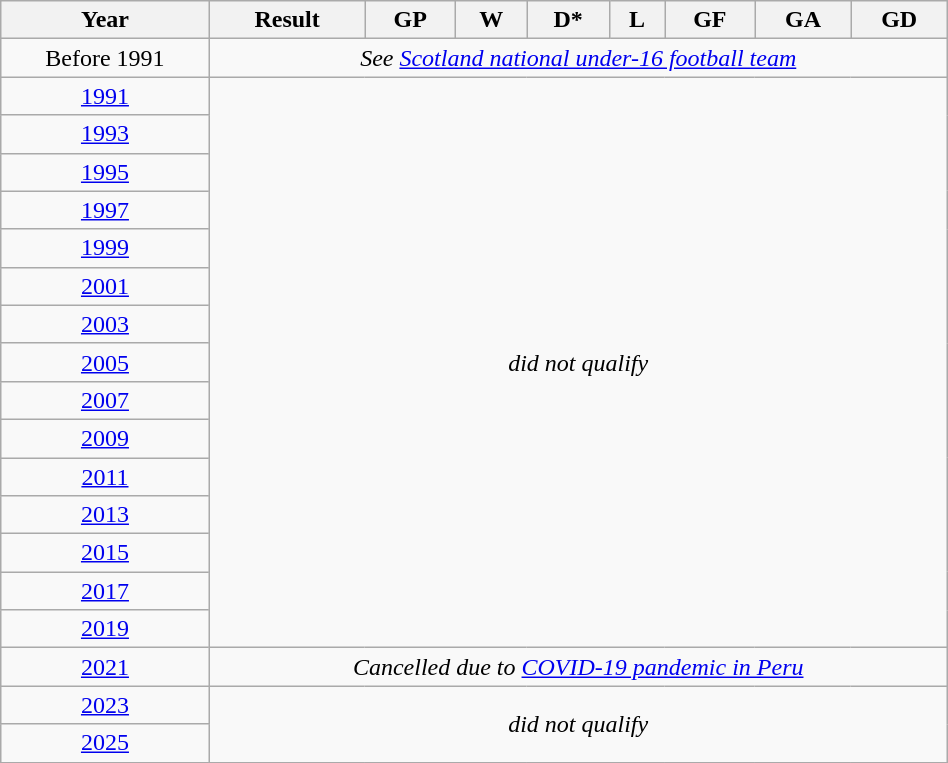<table class="wikitable" style="text-align: center; width:50%;">
<tr>
<th>Year</th>
<th>Result</th>
<th>GP</th>
<th>W</th>
<th>D*</th>
<th>L</th>
<th>GF</th>
<th>GA</th>
<th>GD</th>
</tr>
<tr>
<td>Before 1991</td>
<td colspan=9><em>See <a href='#'>Scotland national under-16 football team</a></em></td>
</tr>
<tr>
<td> <a href='#'>1991</a></td>
<td colspan=8 rowspan=15><em>did not qualify</em></td>
</tr>
<tr>
<td> <a href='#'>1993</a></td>
</tr>
<tr>
<td> <a href='#'>1995</a></td>
</tr>
<tr>
<td> <a href='#'>1997</a></td>
</tr>
<tr>
<td> <a href='#'>1999</a></td>
</tr>
<tr>
<td> <a href='#'>2001</a></td>
</tr>
<tr>
<td> <a href='#'>2003</a></td>
</tr>
<tr>
<td> <a href='#'>2005</a></td>
</tr>
<tr>
<td> <a href='#'>2007</a></td>
</tr>
<tr>
<td> <a href='#'>2009</a></td>
</tr>
<tr>
<td> <a href='#'>2011</a></td>
</tr>
<tr>
<td> <a href='#'>2013</a></td>
</tr>
<tr>
<td> <a href='#'>2015</a></td>
</tr>
<tr>
<td> <a href='#'>2017</a></td>
</tr>
<tr>
<td> <a href='#'>2019</a></td>
</tr>
<tr>
<td> <a href='#'>2021</a></td>
<td colspan=8><em>Cancelled due to <a href='#'>COVID-19 pandemic in Peru</a></em></td>
</tr>
<tr>
<td> <a href='#'>2023</a></td>
<td colspan=8 rowspan=2><em>did not qualify</em></td>
</tr>
<tr>
<td> <a href='#'>2025</a></td>
</tr>
<tr>
</tr>
</table>
